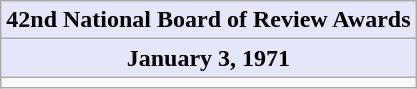<table class="wikitable floatright">
<tr>
<th colspan=2 style="background-color: #E6E6FA;">42nd National Board of Review Awards</th>
</tr>
<tr>
<th colspan=2 style="background-color: #E6E6FA;">January 3, 1971</th>
</tr>
<tr>
<td></td>
</tr>
</table>
